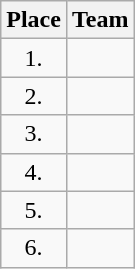<table class="wikitable" style="text-align: center;">
<tr>
<th>Place</th>
<th>Team</th>
</tr>
<tr>
<td>1.</td>
<td style="text-align:left;"></td>
</tr>
<tr>
<td>2.</td>
<td style="text-align:left;"></td>
</tr>
<tr>
<td>3.</td>
<td style="text-align:left;"></td>
</tr>
<tr>
<td>4.</td>
<td style="text-align:left;"></td>
</tr>
<tr>
<td>5.</td>
<td style="text-align:left;"></td>
</tr>
<tr>
<td>6.</td>
<td style="text-align:left;"></td>
</tr>
</table>
